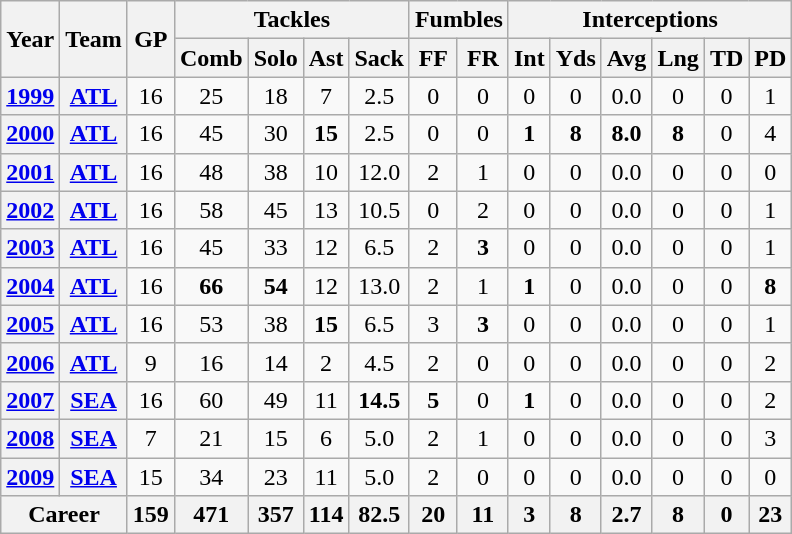<table class="wikitable" style="text-align:center">
<tr>
<th rowspan="2">Year</th>
<th rowspan="2">Team</th>
<th rowspan="2">GP</th>
<th colspan="4">Tackles</th>
<th colspan="2">Fumbles</th>
<th colspan="6">Interceptions</th>
</tr>
<tr>
<th>Comb</th>
<th>Solo</th>
<th>Ast</th>
<th>Sack</th>
<th>FF</th>
<th>FR</th>
<th>Int</th>
<th>Yds</th>
<th>Avg</th>
<th>Lng</th>
<th>TD</th>
<th>PD</th>
</tr>
<tr>
<th><a href='#'>1999</a></th>
<th><a href='#'>ATL</a></th>
<td>16</td>
<td>25</td>
<td>18</td>
<td>7</td>
<td>2.5</td>
<td>0</td>
<td>0</td>
<td>0</td>
<td>0</td>
<td>0.0</td>
<td>0</td>
<td>0</td>
<td>1</td>
</tr>
<tr>
<th><a href='#'>2000</a></th>
<th><a href='#'>ATL</a></th>
<td>16</td>
<td>45</td>
<td>30</td>
<td><strong>15</strong></td>
<td>2.5</td>
<td>0</td>
<td>0</td>
<td><strong>1</strong></td>
<td><strong>8</strong></td>
<td><strong>8.0</strong></td>
<td><strong>8</strong></td>
<td>0</td>
<td>4</td>
</tr>
<tr>
<th><a href='#'>2001</a></th>
<th><a href='#'>ATL</a></th>
<td>16</td>
<td>48</td>
<td>38</td>
<td>10</td>
<td>12.0</td>
<td>2</td>
<td>1</td>
<td>0</td>
<td>0</td>
<td>0.0</td>
<td>0</td>
<td>0</td>
<td>0</td>
</tr>
<tr>
<th><a href='#'>2002</a></th>
<th><a href='#'>ATL</a></th>
<td>16</td>
<td>58</td>
<td>45</td>
<td>13</td>
<td>10.5</td>
<td>0</td>
<td>2</td>
<td>0</td>
<td>0</td>
<td>0.0</td>
<td>0</td>
<td>0</td>
<td>1</td>
</tr>
<tr>
<th><a href='#'>2003</a></th>
<th><a href='#'>ATL</a></th>
<td>16</td>
<td>45</td>
<td>33</td>
<td>12</td>
<td>6.5</td>
<td>2</td>
<td><strong>3</strong></td>
<td>0</td>
<td>0</td>
<td>0.0</td>
<td>0</td>
<td>0</td>
<td>1</td>
</tr>
<tr>
<th><a href='#'>2004</a></th>
<th><a href='#'>ATL</a></th>
<td>16</td>
<td><strong>66</strong></td>
<td><strong>54</strong></td>
<td>12</td>
<td>13.0</td>
<td>2</td>
<td>1</td>
<td><strong>1</strong></td>
<td>0</td>
<td>0.0</td>
<td>0</td>
<td>0</td>
<td><strong>8</strong></td>
</tr>
<tr>
<th><a href='#'>2005</a></th>
<th><a href='#'>ATL</a></th>
<td>16</td>
<td>53</td>
<td>38</td>
<td><strong>15</strong></td>
<td>6.5</td>
<td>3</td>
<td><strong>3</strong></td>
<td>0</td>
<td>0</td>
<td>0.0</td>
<td>0</td>
<td>0</td>
<td>1</td>
</tr>
<tr>
<th><a href='#'>2006</a></th>
<th><a href='#'>ATL</a></th>
<td>9</td>
<td>16</td>
<td>14</td>
<td>2</td>
<td>4.5</td>
<td>2</td>
<td>0</td>
<td>0</td>
<td>0</td>
<td>0.0</td>
<td>0</td>
<td>0</td>
<td>2</td>
</tr>
<tr>
<th><a href='#'>2007</a></th>
<th><a href='#'>SEA</a></th>
<td>16</td>
<td>60</td>
<td>49</td>
<td>11</td>
<td><strong>14.5</strong></td>
<td><strong>5</strong></td>
<td>0</td>
<td><strong>1</strong></td>
<td>0</td>
<td>0.0</td>
<td>0</td>
<td>0</td>
<td>2</td>
</tr>
<tr>
<th><a href='#'>2008</a></th>
<th><a href='#'>SEA</a></th>
<td>7</td>
<td>21</td>
<td>15</td>
<td>6</td>
<td>5.0</td>
<td>2</td>
<td>1</td>
<td>0</td>
<td>0</td>
<td>0.0</td>
<td>0</td>
<td>0</td>
<td>3</td>
</tr>
<tr>
<th><a href='#'>2009</a></th>
<th><a href='#'>SEA</a></th>
<td>15</td>
<td>34</td>
<td>23</td>
<td>11</td>
<td>5.0</td>
<td>2</td>
<td>0</td>
<td>0</td>
<td>0</td>
<td>0.0</td>
<td>0</td>
<td>0</td>
<td>0</td>
</tr>
<tr>
<th colspan="2">Career</th>
<th>159</th>
<th>471</th>
<th>357</th>
<th>114</th>
<th>82.5</th>
<th>20</th>
<th>11</th>
<th>3</th>
<th>8</th>
<th>2.7</th>
<th>8</th>
<th>0</th>
<th>23</th>
</tr>
</table>
